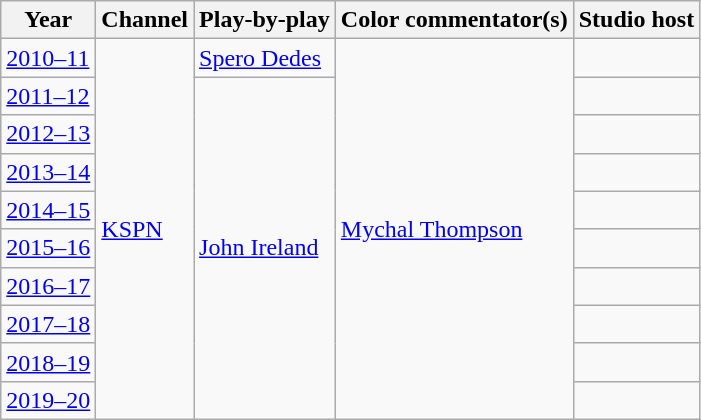<table class="wikitable">
<tr>
<th>Year</th>
<th>Channel</th>
<th>Play-by-play</th>
<th>Color commentator(s)</th>
<th>Studio host</th>
</tr>
<tr>
<td><a href='#'>2010–11</a></td>
<td rowspan="10"><a href='#'>KSPN</a></td>
<td><a href='#'>Spero Dedes</a></td>
<td rowspan="10"><a href='#'>Mychal Thompson</a></td>
<td></td>
</tr>
<tr>
<td><a href='#'>2011–12</a></td>
<td rowspan="9"><a href='#'>John Ireland</a></td>
<td></td>
</tr>
<tr>
<td><a href='#'>2012–13</a></td>
<td></td>
</tr>
<tr>
<td><a href='#'>2013–14</a></td>
<td></td>
</tr>
<tr>
<td><a href='#'>2014–15</a></td>
<td></td>
</tr>
<tr>
<td><a href='#'>2015–16</a></td>
<td></td>
</tr>
<tr>
<td><a href='#'>2016–17</a></td>
<td></td>
</tr>
<tr>
<td><a href='#'>2017–18</a></td>
<td></td>
</tr>
<tr>
<td><a href='#'>2018–19</a></td>
<td></td>
</tr>
<tr>
<td><a href='#'>2019–20</a></td>
<td></td>
</tr>
</table>
